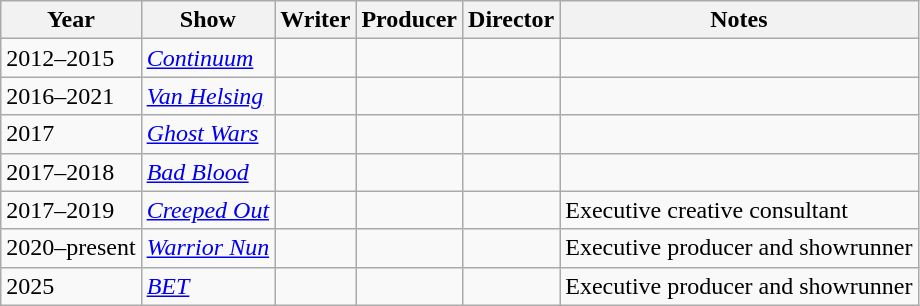<table class="wikitable">
<tr>
<th>Year</th>
<th>Show</th>
<th>Writer</th>
<th>Producer</th>
<th>Director</th>
<th>Notes</th>
</tr>
<tr>
<td>2012–2015</td>
<td><em><a href='#'>Continuum</a></em></td>
<td></td>
<td></td>
<td></td>
<td></td>
</tr>
<tr>
<td>2016–2021</td>
<td><em><a href='#'>Van Helsing</a></em></td>
<td></td>
<td></td>
<td></td>
<td></td>
</tr>
<tr>
<td>2017</td>
<td><em><a href='#'>Ghost Wars</a></em></td>
<td></td>
<td></td>
<td></td>
<td></td>
</tr>
<tr>
<td>2017–2018</td>
<td><em><a href='#'>Bad Blood</a></em></td>
<td></td>
<td></td>
<td></td>
<td></td>
</tr>
<tr>
<td>2017–2019</td>
<td><em><a href='#'>Creeped Out</a></em></td>
<td></td>
<td></td>
<td></td>
<td>Executive creative consultant</td>
</tr>
<tr>
<td>2020–present</td>
<td><em><a href='#'>Warrior Nun</a></em></td>
<td></td>
<td></td>
<td></td>
<td>Executive producer and showrunner</td>
</tr>
<tr>
<td>2025</td>
<td><em><a href='#'>BET</a></em></td>
<td></td>
<td></td>
<td></td>
<td>Executive producer and showrunner</td>
</tr>
</table>
